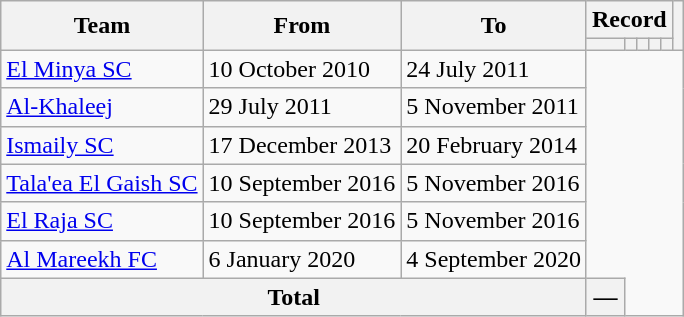<table class=wikitable style=text-align:center>
<tr>
<th rowspan=2>Team</th>
<th rowspan=2>From</th>
<th rowspan=2>To</th>
<th colspan=5>Record</th>
<th rowspan=2></th>
</tr>
<tr>
<th></th>
<th></th>
<th></th>
<th></th>
<th></th>
</tr>
<tr>
<td align=left><a href='#'>El Minya SC</a></td>
<td align=left>10 October 2010</td>
<td align=left>24 July 2011<br></td>
</tr>
<tr>
<td align=left><a href='#'>Al-Khaleej</a></td>
<td align=left>29 July 2011</td>
<td align=left>5 November 2011<br></td>
</tr>
<tr>
<td align=left><a href='#'>Ismaily SC</a></td>
<td align=left>17 December 2013</td>
<td align=left>20 February 2014<br></td>
</tr>
<tr>
<td align=left><a href='#'>Tala'ea El Gaish SC</a></td>
<td align=left>10 September 2016</td>
<td align=left>5 November 2016<br></td>
</tr>
<tr>
<td align=left><a href='#'>El Raja SC</a></td>
<td align=left>10 September 2016</td>
<td align=left>5 November 2016<br></td>
</tr>
<tr>
<td align=left><a href='#'>Al Mareekh FC</a></td>
<td align=left>6 January 2020</td>
<td align=left>4 September 2020<br></td>
</tr>
<tr>
<th colspan=3>Total<br></th>
<th>—</th>
</tr>
</table>
